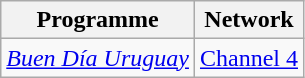<table class="wikitable">
<tr>
<th>Programme</th>
<th>Network</th>
</tr>
<tr>
<td><em><a href='#'>Buen Día Uruguay</a></em></td>
<td><a href='#'>Channel 4</a></td>
</tr>
</table>
